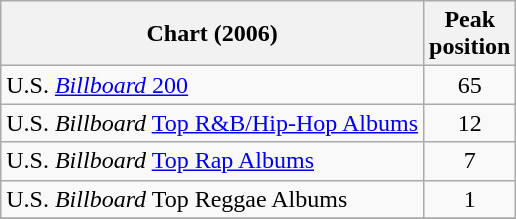<table class="wikitable">
<tr>
<th>Chart (2006)</th>
<th>Peak<br>position</th>
</tr>
<tr>
<td>U.S. <a href='#'><em>Billboard</em> 200</a></td>
<td align="center">65</td>
</tr>
<tr>
<td>U.S. <em>Billboard</em> <a href='#'>Top R&B/Hip-Hop Albums</a></td>
<td align="center">12</td>
</tr>
<tr>
<td>U.S. <em>Billboard</em> <a href='#'>Top Rap Albums</a></td>
<td align="center">7</td>
</tr>
<tr>
<td>U.S. <em>Billboard</em> Top Reggae Albums</td>
<td align="center">1</td>
</tr>
<tr>
</tr>
</table>
